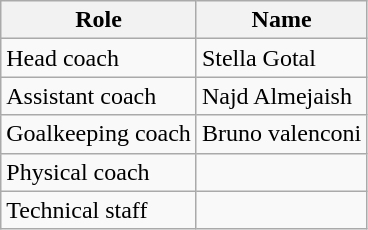<table class="wikitable">
<tr>
<th>Role</th>
<th>Name</th>
</tr>
<tr>
<td>Head coach</td>
<td>Stella Gotal</td>
</tr>
<tr>
<td>Assistant coach</td>
<td>Najd Almejaish</td>
</tr>
<tr>
<td>Goalkeeping coach</td>
<td>Bruno valenconi</td>
</tr>
<tr>
<td>Physical coach</td>
<td></td>
</tr>
<tr>
<td>Technical staff</td>
<td></td>
</tr>
</table>
